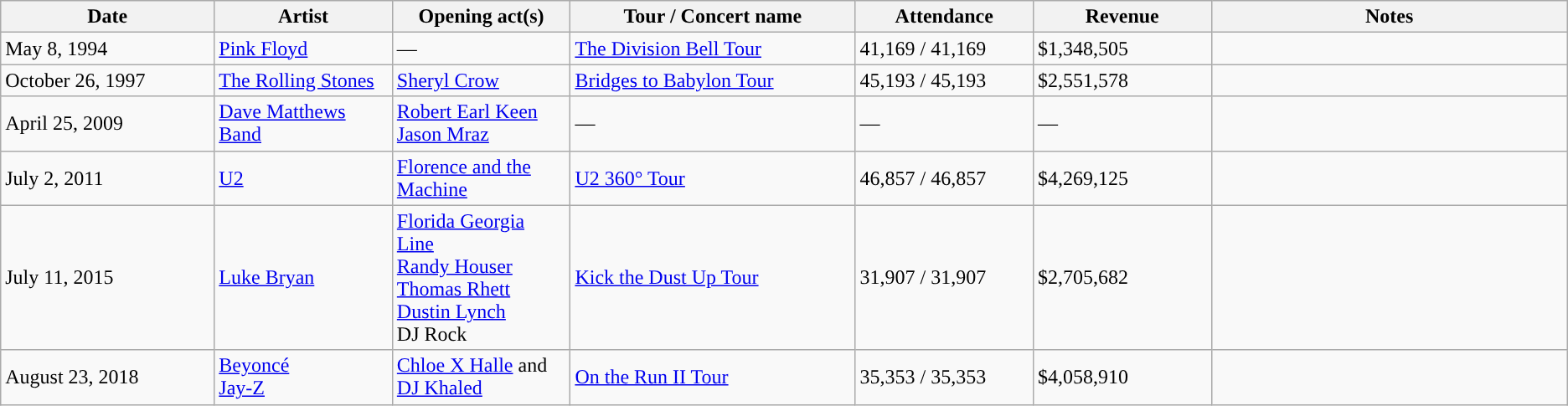<table class="wikitable" style=font-size:100% style="text-align:center">
<tr>
<th width=12% style="text-align:center;">Date</th>
<th width=10% style="text-align:center;">Artist</th>
<th width=10% style="text-align:center;">Opening act(s)</th>
<th width=16% style="text-align:center;">Tour / Concert name</th>
<th width=10% style="text-align:center;">Attendance</th>
<th width=10% style="text-align:center;">Revenue</th>
<th width=20% style="text-align:center;">Notes</th>
</tr>
<tr>
<td>May 8, 1994</td>
<td><a href='#'>Pink Floyd</a></td>
<td>—</td>
<td><a href='#'>The Division Bell Tour</a></td>
<td>41,169 / 41,169</td>
<td>$1,348,505</td>
<td></td>
</tr>
<tr>
<td>October 26, 1997</td>
<td><a href='#'>The Rolling Stones</a></td>
<td><a href='#'>Sheryl Crow</a></td>
<td><a href='#'>Bridges to Babylon Tour</a></td>
<td>45,193 / 45,193</td>
<td>$2,551,578</td>
<td></td>
</tr>
<tr>
<td>April 25, 2009</td>
<td><a href='#'>Dave Matthews Band</a></td>
<td><a href='#'>Robert Earl Keen</a><br><a href='#'>Jason Mraz</a></td>
<td>—</td>
<td>—</td>
<td>—</td>
<td></td>
</tr>
<tr>
<td>July 2, 2011</td>
<td><a href='#'>U2</a></td>
<td><a href='#'>Florence and the Machine</a></td>
<td><a href='#'>U2 360° Tour</a></td>
<td>46,857 / 46,857</td>
<td>$4,269,125</td>
<td></td>
</tr>
<tr>
<td>July 11, 2015</td>
<td><a href='#'>Luke Bryan</a></td>
<td><a href='#'>Florida Georgia Line</a><br><a href='#'>Randy Houser</a><br><a href='#'>Thomas Rhett</a><br><a href='#'>Dustin Lynch</a><br>DJ Rock</td>
<td><a href='#'>Kick the Dust Up Tour</a></td>
<td>31,907 / 31,907</td>
<td>$2,705,682</td>
<td></td>
</tr>
<tr>
<td>August 23, 2018</td>
<td><a href='#'>Beyoncé</a><br><a href='#'>Jay-Z</a></td>
<td><a href='#'>Chloe X Halle</a> and <a href='#'>DJ Khaled</a></td>
<td><a href='#'>On the Run II Tour</a></td>
<td>35,353 / 35,353</td>
<td>$4,058,910</td>
<td></td>
</tr>
</table>
